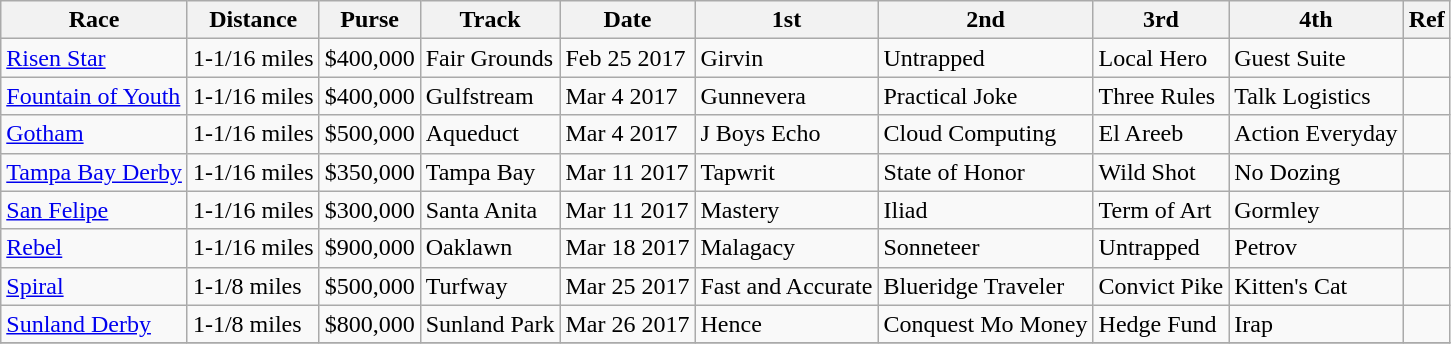<table class="wikitable">
<tr>
<th>Race</th>
<th>Distance</th>
<th>Purse</th>
<th>Track</th>
<th>Date</th>
<th>1st</th>
<th>2nd</th>
<th>3rd</th>
<th>4th</th>
<th>Ref</th>
</tr>
<tr>
<td><a href='#'>Risen Star</a></td>
<td>1-<span>1/16 miles</span></td>
<td align=right>$400,000</td>
<td>Fair Grounds</td>
<td>Feb 25 2017</td>
<td>Girvin</td>
<td>Untrapped</td>
<td>Local Hero</td>
<td>Guest Suite</td>
<td></td>
</tr>
<tr>
<td><a href='#'>Fountain of Youth</a></td>
<td>1-<span>1/16 miles</span></td>
<td align=right>$400,000</td>
<td>Gulfstream</td>
<td>Mar 4 2017</td>
<td>Gunnevera</td>
<td>Practical Joke</td>
<td>Three Rules</td>
<td>Talk Logistics</td>
<td></td>
</tr>
<tr>
<td><a href='#'>Gotham</a></td>
<td>1-<span>1/16 miles</span></td>
<td align=right>$500,000</td>
<td>Aqueduct</td>
<td>Mar 4 2017</td>
<td>J Boys Echo</td>
<td>Cloud Computing</td>
<td>El Areeb</td>
<td>Action Everyday</td>
<td></td>
</tr>
<tr>
<td><a href='#'>Tampa Bay Derby</a></td>
<td>1-<span>1/16 miles</span></td>
<td align=right>$350,000</td>
<td>Tampa Bay</td>
<td>Mar 11 2017</td>
<td>Tapwrit</td>
<td>State of Honor</td>
<td>Wild Shot</td>
<td>No Dozing</td>
<td></td>
</tr>
<tr>
<td><a href='#'>San Felipe</a></td>
<td>1-<span>1/16 miles</span></td>
<td align=right>$300,000</td>
<td>Santa Anita</td>
<td>Mar 11 2017</td>
<td>Mastery</td>
<td>Iliad</td>
<td>Term of Art</td>
<td>Gormley</td>
<td></td>
</tr>
<tr>
<td><a href='#'>Rebel</a></td>
<td>1-<span>1/16 miles</span></td>
<td align=right>$900,000</td>
<td>Oaklawn</td>
<td>Mar 18 2017</td>
<td>Malagacy</td>
<td>Sonneteer</td>
<td>Untrapped</td>
<td>Petrov</td>
<td></td>
</tr>
<tr>
<td><a href='#'>Spiral</a></td>
<td>1-<span>1/8 miles</span></td>
<td align=right>$500,000</td>
<td>Turfway</td>
<td>Mar 25 2017</td>
<td>Fast and Accurate</td>
<td>Blueridge Traveler</td>
<td>Convict Pike</td>
<td>Kitten's Cat</td>
<td></td>
</tr>
<tr>
<td><a href='#'>Sunland Derby</a></td>
<td>1-<span>1/8 miles</span></td>
<td align=right>$800,000</td>
<td>Sunland Park</td>
<td>Mar 26 2017</td>
<td>Hence</td>
<td>Conquest Mo Money</td>
<td>Hedge Fund</td>
<td>Irap</td>
<td></td>
</tr>
<tr>
</tr>
</table>
